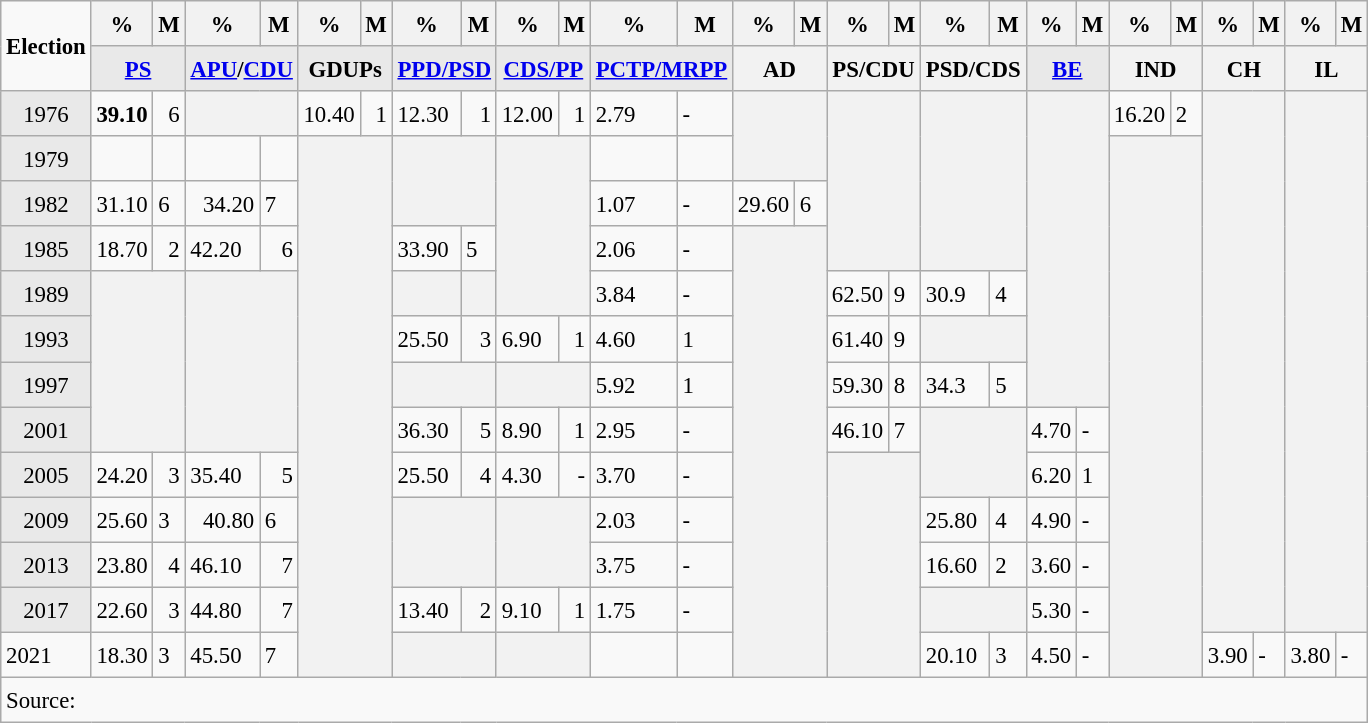<table class="wikitable" style="text-align:left; font-size:95%; line-height:23px;">
<tr>
<td rowspan="2"><strong>Election</strong></td>
<th><strong>%</strong></th>
<th>M</th>
<th><strong>%</strong></th>
<th>M</th>
<th><strong>%</strong></th>
<th>M</th>
<th><strong>%</strong></th>
<th>M</th>
<th><strong>%</strong></th>
<th>M</th>
<th><strong>%</strong></th>
<th>M</th>
<th><strong>%</strong></th>
<th>M</th>
<th><strong>%</strong></th>
<th>M</th>
<th><strong>%</strong></th>
<th>M</th>
<th><strong>%</strong></th>
<th>M</th>
<th><strong>%</strong></th>
<th>M</th>
<th><strong>%</strong></th>
<th>M</th>
<th><strong>%</strong></th>
<th>M</th>
</tr>
<tr>
<th colspan="2" align="right" valign="top" style="background-color:#E9E9E9"><a href='#'>PS</a></th>
<th colspan="2" align="right" valign="top" style="background-color:#E9E9E9"><a href='#'>APU</a>/<a href='#'>CDU</a></th>
<th colspan="2" align="right" valign="top" style="background-color:#E9E9E9">GDUPs</th>
<th colspan="2" align="right" valign="top" style="background-color:#E9E9E9"><a href='#'>PPD/PSD</a></th>
<th colspan="2" align="right" valign="top" style="background-color:#E9E9E9"><a href='#'>CDS/PP</a></th>
<th colspan="2" align="right" valign="top" style="background-color:#E9E9E9"><a href='#'>PCTP/MRPP</a></th>
<th colspan="2">AD</th>
<th colspan="2">PS/CDU</th>
<th colspan="2">PSD/CDS</th>
<th colspan="2" align="right" valign="top" style="background-color:#E9E9E9"><a href='#'>BE</a></th>
<th colspan="2">IND</th>
<th colspan="2">CH</th>
<th colspan="2">IL</th>
</tr>
<tr>
<td align="center" style="background-color:#E9E9E9">1976</td>
<td><strong>39.10</strong></td>
<td align="right" valign="top">6</td>
<th colspan="2"></th>
<td>10.40</td>
<td align="right" valign="top">1</td>
<td>12.30</td>
<td align="right" valign="top">1</td>
<td>12.00</td>
<td align="right" valign="top">1</td>
<td>2.79</td>
<td>-</td>
<th colspan="2" rowspan="2"></th>
<th colspan="2" rowspan="4"></th>
<th colspan="2" rowspan="4"></th>
<th colspan="2" rowspan="7"></th>
<td>16.20</td>
<td>2</td>
<th colspan="2" rowspan="12"></th>
<th colspan="2" rowspan="12"></th>
</tr>
<tr>
<td align="center" style="background-color:#E9E9E9">1979</td>
<td></td>
<td></td>
<td></td>
<td></td>
<th colspan="2" rowspan="12"></th>
<th colspan="2" rowspan="2"></th>
<th colspan="2" rowspan="4"></th>
<td></td>
<td></td>
<th colspan="2" rowspan="12"></th>
</tr>
<tr>
<td align="center" style="background-color:#E9E9E9">1982</td>
<td align="right" valign="top">31.10</td>
<td>6</td>
<td align="right" valign="top">34.20</td>
<td>7</td>
<td>1.07</td>
<td>-</td>
<td>29.60</td>
<td>6</td>
</tr>
<tr>
<td align="center" style="background-color:#E9E9E9">1985</td>
<td>18.70</td>
<td align="right" valign="top">2</td>
<td>42.20</td>
<td align="right" valign="top">6</td>
<td>33.90</td>
<td>5</td>
<td>2.06</td>
<td>-</td>
<th colspan="2" rowspan="10"></th>
</tr>
<tr>
<td align="center" style="background-color:#E9E9E9">1989</td>
<th colspan="2" rowspan="4" align="right" valign="top"></th>
<th colspan="2" rowspan="4" align="right" valign="top"></th>
<th></th>
<th></th>
<td>3.84</td>
<td>-</td>
<td>62.50</td>
<td>9</td>
<td>30.9</td>
<td>4</td>
</tr>
<tr>
<td align="center" style="background-color:#E9E9E9">1993</td>
<td>25.50</td>
<td align="right" valign="top">3</td>
<td>6.90</td>
<td align="right" valign="top">1</td>
<td>4.60</td>
<td>1</td>
<td>61.40</td>
<td>9</td>
<th colspan="2"></th>
</tr>
<tr>
<td align="center" style="background-color:#E9E9E9">1997</td>
<th colspan="2"></th>
<th colspan="2"></th>
<td>5.92</td>
<td>1</td>
<td>59.30</td>
<td>8</td>
<td>34.3</td>
<td>5</td>
</tr>
<tr>
<td align="center" style="background-color:#E9E9E9">2001</td>
<td>36.30</td>
<td align="right" valign="top">5</td>
<td>8.90</td>
<td align="right" valign="top">1</td>
<td>2.95</td>
<td>-</td>
<td>46.10</td>
<td>7</td>
<th colspan="2" rowspan="2"></th>
<td>4.70</td>
<td>-</td>
</tr>
<tr>
<td align="center" style="background-color:#E9E9E9">2005</td>
<td>24.20</td>
<td align="right" valign="top">3</td>
<td>35.40</td>
<td align="right" valign="top">5</td>
<td>25.50</td>
<td align="right" valign="top">4</td>
<td>4.30</td>
<td align="right" valign="top">-</td>
<td>3.70</td>
<td>-</td>
<th colspan="2" rowspan="5"></th>
<td>6.20</td>
<td>1</td>
</tr>
<tr>
<td align="center" style="background-color:#E9E9E9">2009</td>
<td align="right" valign="top">25.60</td>
<td>3</td>
<td align="right" valign="top">40.80</td>
<td>6</td>
<th colspan="2" rowspan="2"></th>
<th colspan="2" rowspan="2"></th>
<td>2.03</td>
<td>-</td>
<td>25.80</td>
<td>4</td>
<td>4.90</td>
<td>-</td>
</tr>
<tr>
<td align="center" style="background-color:#E9E9E9">2013</td>
<td>23.80</td>
<td align="right" valign="top">4</td>
<td>46.10</td>
<td align="right" valign="top">7</td>
<td>3.75</td>
<td>-</td>
<td>16.60</td>
<td>2</td>
<td>3.60</td>
<td>-</td>
</tr>
<tr>
<td align="center" style="background-color:#E9E9E9">2017</td>
<td>22.60</td>
<td align="right" valign="top">3</td>
<td>44.80</td>
<td align="right" valign="top">7</td>
<td>13.40</td>
<td align="right" valign="top">2</td>
<td>9.10</td>
<td align="right" valign="top">1</td>
<td>1.75</td>
<td>-</td>
<th colspan="2"></th>
<td>5.30</td>
<td>-</td>
</tr>
<tr>
<td>2021</td>
<td>18.30</td>
<td>3</td>
<td>45.50</td>
<td>7</td>
<th colspan="2"></th>
<th colspan="2"></th>
<td></td>
<td></td>
<td>20.10</td>
<td>3</td>
<td>4.50</td>
<td>-</td>
<td>3.90</td>
<td>-</td>
<td>3.80</td>
<td>-</td>
</tr>
<tr>
<td colspan="28">Source:  </td>
</tr>
</table>
